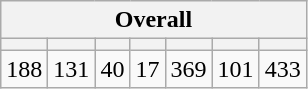<table class="wikitable" style="text-align: center;">
<tr>
<th colspan=7>Overall</th>
</tr>
<tr>
<th style="width:28;"></th>
<th style="width:28;"></th>
<th style="width:28;"></th>
<th style="width:28;"></th>
<th style="width:28;"></th>
<th style="width:28;"></th>
<th style="width:28;"></th>
</tr>
<tr>
<td>188</td>
<td>131</td>
<td>40</td>
<td>17</td>
<td>369</td>
<td>101</td>
<td>433</td>
</tr>
</table>
